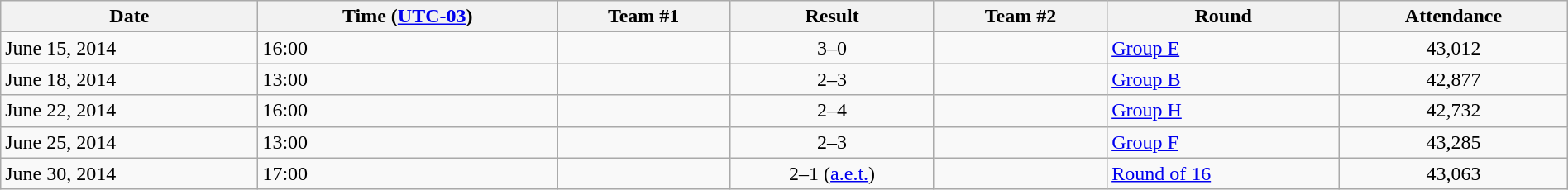<table class="wikitable"  style="text-align:left; width:100%;">
<tr>
<th>Date</th>
<th>Time (<a href='#'>UTC-03</a>)</th>
<th>Team #1</th>
<th>Result</th>
<th>Team #2</th>
<th>Round</th>
<th>Attendance</th>
</tr>
<tr>
<td>June 15, 2014</td>
<td>16:00</td>
<td></td>
<td style="text-align:center;">3–0</td>
<td></td>
<td><a href='#'>Group E</a></td>
<td style="text-align:center;">43,012</td>
</tr>
<tr>
<td>June 18, 2014</td>
<td>13:00</td>
<td></td>
<td style="text-align:center;">2–3</td>
<td></td>
<td><a href='#'>Group B</a></td>
<td style="text-align:center;">42,877</td>
</tr>
<tr>
<td>June 22, 2014</td>
<td>16:00</td>
<td></td>
<td style="text-align:center;">2–4</td>
<td></td>
<td><a href='#'>Group H</a></td>
<td style="text-align:center;">42,732</td>
</tr>
<tr>
<td>June 25, 2014</td>
<td>13:00</td>
<td></td>
<td style="text-align:center;">2–3</td>
<td></td>
<td><a href='#'>Group F</a></td>
<td style="text-align:center;">43,285</td>
</tr>
<tr>
<td>June 30, 2014</td>
<td>17:00</td>
<td></td>
<td style="text-align:center;">2–1 (<a href='#'>a.e.t.</a>)</td>
<td></td>
<td><a href='#'>Round of 16</a></td>
<td style="text-align:center;">43,063</td>
</tr>
</table>
